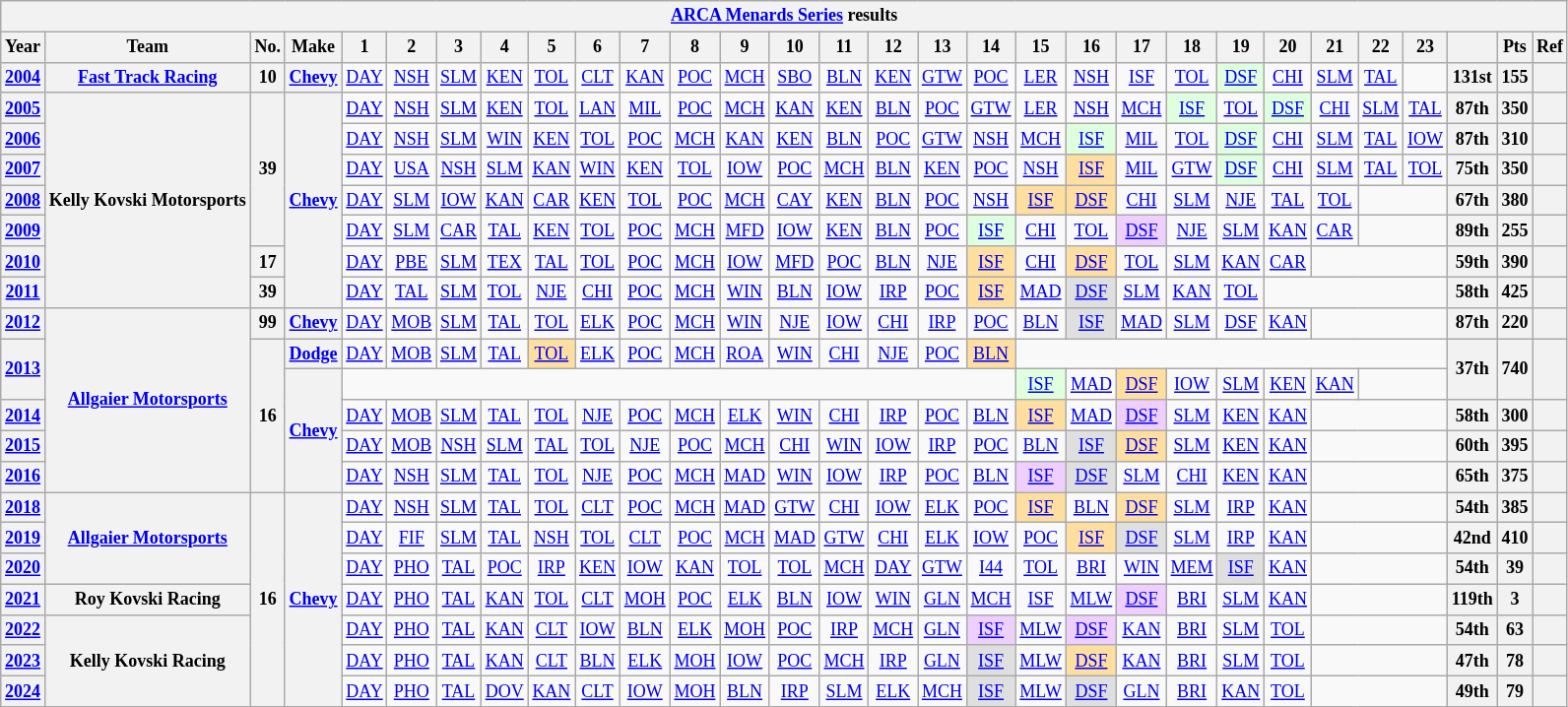<table class="wikitable" style="text-align:center; font-size:75%">
<tr>
<th colspan="30"><a href='#'>ARCA Menards Series</a> results</th>
</tr>
<tr>
<th>Year</th>
<th>Team</th>
<th>No.</th>
<th>Make</th>
<th>1</th>
<th>2</th>
<th>3</th>
<th>4</th>
<th>5</th>
<th>6</th>
<th>7</th>
<th>8</th>
<th>9</th>
<th>10</th>
<th>11</th>
<th>12</th>
<th>13</th>
<th>14</th>
<th>15</th>
<th>16</th>
<th>17</th>
<th>18</th>
<th>19</th>
<th>20</th>
<th>21</th>
<th>22</th>
<th>23</th>
<th></th>
<th>Pts</th>
<th>Ref</th>
</tr>
<tr>
<th><a href='#'>2004</a></th>
<th><a href='#'>Fast Track Racing</a></th>
<th>10</th>
<th><a href='#'>Chevy</a></th>
<td><a href='#'>DAY</a></td>
<td><a href='#'>NSH</a></td>
<td><a href='#'>SLM</a></td>
<td><a href='#'>KEN</a></td>
<td><a href='#'>TOL</a></td>
<td><a href='#'>CLT</a></td>
<td><a href='#'>KAN</a></td>
<td><a href='#'>POC</a></td>
<td><a href='#'>MCH</a></td>
<td><a href='#'>SBO</a></td>
<td><a href='#'>BLN</a></td>
<td><a href='#'>KEN</a></td>
<td><a href='#'>GTW</a></td>
<td><a href='#'>POC</a></td>
<td><a href='#'>LER</a></td>
<td><a href='#'>NSH</a></td>
<td><a href='#'>ISF</a></td>
<td><a href='#'>TOL</a></td>
<td style="background:#DFFFDF;"><a href='#'>DSF</a><br></td>
<td><a href='#'>CHI</a></td>
<td><a href='#'>SLM</a></td>
<td><a href='#'>TAL</a></td>
<td></td>
<th>131st</th>
<th>155</th>
<th></th>
</tr>
<tr>
<th><a href='#'>2005</a></th>
<th rowspan=7>Kelly Kovski Motorsports</th>
<th rowspan=5>39</th>
<th rowspan=7><a href='#'>Chevy</a></th>
<td><a href='#'>DAY</a></td>
<td><a href='#'>NSH</a></td>
<td><a href='#'>SLM</a></td>
<td><a href='#'>KEN</a></td>
<td><a href='#'>TOL</a></td>
<td><a href='#'>LAN</a></td>
<td><a href='#'>MIL</a></td>
<td><a href='#'>POC</a></td>
<td><a href='#'>MCH</a></td>
<td><a href='#'>KAN</a></td>
<td><a href='#'>KEN</a></td>
<td><a href='#'>BLN</a></td>
<td><a href='#'>POC</a></td>
<td><a href='#'>GTW</a></td>
<td><a href='#'>LER</a></td>
<td><a href='#'>NSH</a></td>
<td><a href='#'>MCH</a></td>
<td style="background:#DFFFDF;"><a href='#'>ISF</a><br></td>
<td><a href='#'>TOL</a></td>
<td style="background:#DFFFDF;"><a href='#'>DSF</a><br></td>
<td><a href='#'>CHI</a></td>
<td><a href='#'>SLM</a></td>
<td><a href='#'>TAL</a></td>
<th>87th</th>
<th>350</th>
<th></th>
</tr>
<tr>
<th><a href='#'>2006</a></th>
<td><a href='#'>DAY</a></td>
<td><a href='#'>NSH</a></td>
<td><a href='#'>SLM</a></td>
<td><a href='#'>WIN</a></td>
<td><a href='#'>KEN</a></td>
<td><a href='#'>TOL</a></td>
<td><a href='#'>POC</a></td>
<td><a href='#'>MCH</a></td>
<td><a href='#'>KAN</a></td>
<td><a href='#'>KEN</a></td>
<td><a href='#'>BLN</a></td>
<td><a href='#'>POC</a></td>
<td><a href='#'>GTW</a></td>
<td><a href='#'>NSH</a></td>
<td><a href='#'>MCH</a></td>
<td style="background:#DFFFDF;"><a href='#'>ISF</a><br></td>
<td><a href='#'>MIL</a></td>
<td><a href='#'>TOL</a></td>
<td style="background:#DFFFDF;"><a href='#'>DSF</a><br></td>
<td><a href='#'>CHI</a></td>
<td><a href='#'>SLM</a></td>
<td><a href='#'>TAL</a></td>
<td><a href='#'>IOW</a></td>
<th>87th</th>
<th>310</th>
<th></th>
</tr>
<tr>
<th><a href='#'>2007</a></th>
<td><a href='#'>DAY</a></td>
<td><a href='#'>USA</a></td>
<td><a href='#'>NSH</a></td>
<td><a href='#'>SLM</a></td>
<td><a href='#'>KAN</a></td>
<td><a href='#'>WIN</a></td>
<td><a href='#'>KEN</a></td>
<td><a href='#'>TOL</a></td>
<td><a href='#'>IOW</a></td>
<td><a href='#'>POC</a></td>
<td><a href='#'>MCH</a></td>
<td><a href='#'>BLN</a></td>
<td><a href='#'>KEN</a></td>
<td><a href='#'>POC</a></td>
<td><a href='#'>NSH</a></td>
<td style="background:#FFDF9F;"><a href='#'>ISF</a><br></td>
<td><a href='#'>MIL</a></td>
<td><a href='#'>GTW</a></td>
<td style="background:#DFFFDF;"><a href='#'>DSF</a><br></td>
<td><a href='#'>CHI</a></td>
<td><a href='#'>SLM</a></td>
<td><a href='#'>TAL</a></td>
<td><a href='#'>TOL</a></td>
<th>75th</th>
<th>350</th>
<th></th>
</tr>
<tr>
<th><a href='#'>2008</a></th>
<td><a href='#'>DAY</a></td>
<td><a href='#'>SLM</a></td>
<td><a href='#'>IOW</a></td>
<td><a href='#'>KAN</a></td>
<td><a href='#'>CAR</a></td>
<td><a href='#'>KEN</a></td>
<td><a href='#'>TOL</a></td>
<td><a href='#'>POC</a></td>
<td><a href='#'>MCH</a></td>
<td><a href='#'>CAY</a></td>
<td><a href='#'>KEN</a></td>
<td><a href='#'>BLN</a></td>
<td><a href='#'>POC</a></td>
<td><a href='#'>NSH</a></td>
<td style="background:#FFDF9F;"><a href='#'>ISF</a><br></td>
<td style="background:#FFDF9F;"><a href='#'>DSF</a><br></td>
<td><a href='#'>CHI</a></td>
<td><a href='#'>SLM</a></td>
<td><a href='#'>NJE</a></td>
<td><a href='#'>TAL</a></td>
<td><a href='#'>TOL</a></td>
<td colspan=2></td>
<th>67th</th>
<th>380</th>
<th></th>
</tr>
<tr>
<th><a href='#'>2009</a></th>
<td><a href='#'>DAY</a></td>
<td><a href='#'>SLM</a></td>
<td><a href='#'>CAR</a></td>
<td><a href='#'>TAL</a></td>
<td><a href='#'>KEN</a></td>
<td><a href='#'>TOL</a></td>
<td><a href='#'>POC</a></td>
<td><a href='#'>MCH</a></td>
<td><a href='#'>MFD</a></td>
<td><a href='#'>IOW</a></td>
<td><a href='#'>KEN</a></td>
<td><a href='#'>BLN</a></td>
<td><a href='#'>POC</a></td>
<td style="background:#DFFFDF;"><a href='#'>ISF</a><br></td>
<td><a href='#'>CHI</a></td>
<td><a href='#'>TOL</a></td>
<td style="background:#EFCFFF;"><a href='#'>DSF</a><br></td>
<td><a href='#'>NJE</a></td>
<td><a href='#'>SLM</a></td>
<td><a href='#'>KAN</a></td>
<td><a href='#'>CAR</a></td>
<td colspan=2></td>
<th>89th</th>
<th>255</th>
<th></th>
</tr>
<tr>
<th><a href='#'>2010</a></th>
<th>17</th>
<td><a href='#'>DAY</a></td>
<td><a href='#'>PBE</a></td>
<td><a href='#'>SLM</a></td>
<td><a href='#'>TEX</a></td>
<td><a href='#'>TAL</a></td>
<td><a href='#'>TOL</a></td>
<td><a href='#'>POC</a></td>
<td><a href='#'>MCH</a></td>
<td><a href='#'>IOW</a></td>
<td><a href='#'>MFD</a></td>
<td><a href='#'>POC</a></td>
<td><a href='#'>BLN</a></td>
<td><a href='#'>NJE</a></td>
<td style="background:#FFDF9F;"><a href='#'>ISF</a><br></td>
<td><a href='#'>CHI</a></td>
<td style="background:#FFDF9F;"><a href='#'>DSF</a><br></td>
<td><a href='#'>TOL</a></td>
<td><a href='#'>SLM</a></td>
<td><a href='#'>KAN</a></td>
<td><a href='#'>CAR</a></td>
<td colspan=3></td>
<th>59th</th>
<th>390</th>
<th></th>
</tr>
<tr>
<th><a href='#'>2011</a></th>
<th>39</th>
<td><a href='#'>DAY</a></td>
<td><a href='#'>TAL</a></td>
<td><a href='#'>SLM</a></td>
<td><a href='#'>TOL</a></td>
<td><a href='#'>NJE</a></td>
<td><a href='#'>CHI</a></td>
<td><a href='#'>POC</a></td>
<td><a href='#'>MCH</a></td>
<td><a href='#'>WIN</a></td>
<td><a href='#'>BLN</a></td>
<td><a href='#'>IOW</a></td>
<td><a href='#'>IRP</a></td>
<td><a href='#'>POC</a></td>
<td style="background:#FFDF9F;"><a href='#'>ISF</a><br></td>
<td><a href='#'>MAD</a></td>
<td style="background:#DFDFDF;"><a href='#'>DSF</a><br></td>
<td><a href='#'>SLM</a></td>
<td><a href='#'>KAN</a></td>
<td><a href='#'>TOL</a></td>
<td colspan=4></td>
<th>58th</th>
<th>425</th>
<th></th>
</tr>
<tr>
<th><a href='#'>2012</a></th>
<th rowspan=6><a href='#'>Allgaier Motorsports</a></th>
<th>99</th>
<th><a href='#'>Chevy</a></th>
<td><a href='#'>DAY</a></td>
<td><a href='#'>MOB</a></td>
<td><a href='#'>SLM</a></td>
<td><a href='#'>TAL</a></td>
<td><a href='#'>TOL</a></td>
<td><a href='#'>ELK</a></td>
<td><a href='#'>POC</a></td>
<td><a href='#'>MCH</a></td>
<td><a href='#'>WIN</a></td>
<td><a href='#'>NJE</a></td>
<td><a href='#'>IOW</a></td>
<td><a href='#'>CHI</a></td>
<td><a href='#'>IRP</a></td>
<td><a href='#'>POC</a></td>
<td><a href='#'>BLN</a></td>
<td style="background:#DFDFDF;"><a href='#'>ISF</a><br></td>
<td><a href='#'>MAD</a></td>
<td><a href='#'>SLM</a></td>
<td><a href='#'>DSF</a></td>
<td><a href='#'>KAN</a></td>
<td colspan=3></td>
<th>87th</th>
<th>220</th>
<th></th>
</tr>
<tr>
<th rowspan=2><a href='#'>2013</a></th>
<th rowspan=5>16</th>
<th><a href='#'>Dodge</a></th>
<td><a href='#'>DAY</a></td>
<td><a href='#'>MOB</a></td>
<td><a href='#'>SLM</a></td>
<td><a href='#'>TAL</a></td>
<td style="background:#FFDF9F;"><a href='#'>TOL</a><br></td>
<td><a href='#'>ELK</a></td>
<td><a href='#'>POC</a></td>
<td><a href='#'>MCH</a></td>
<td><a href='#'>ROA</a></td>
<td><a href='#'>WIN</a></td>
<td><a href='#'>CHI</a></td>
<td><a href='#'>NJE</a></td>
<td><a href='#'>POC</a></td>
<td style="background:#FFDF9F;"><a href='#'>BLN</a><br></td>
<td colspan=9></td>
<th rowspan=2>37th</th>
<th rowspan=2>740</th>
<th rowspan=2></th>
</tr>
<tr>
<th rowspan=4><a href='#'>Chevy</a></th>
<td colspan=14></td>
<td style="background:#DFFFDF;"><a href='#'>ISF</a><br></td>
<td><a href='#'>MAD</a></td>
<td style="background:#FFDF9F;"><a href='#'>DSF</a><br></td>
<td><a href='#'>IOW</a></td>
<td><a href='#'>SLM</a></td>
<td><a href='#'>KEN</a></td>
<td><a href='#'>KAN</a></td>
<td colspan=3></td>
</tr>
<tr>
<th><a href='#'>2014</a></th>
<td><a href='#'>DAY</a></td>
<td><a href='#'>MOB</a></td>
<td><a href='#'>SLM</a></td>
<td><a href='#'>TAL</a></td>
<td><a href='#'>TOL</a></td>
<td><a href='#'>NJE</a></td>
<td><a href='#'>POC</a></td>
<td><a href='#'>MCH</a></td>
<td><a href='#'>ELK</a></td>
<td><a href='#'>WIN</a></td>
<td><a href='#'>CHI</a></td>
<td><a href='#'>IRP</a></td>
<td><a href='#'>POC</a></td>
<td><a href='#'>BLN</a></td>
<td style="background:#FFDF9F;"><a href='#'>ISF</a><br></td>
<td><a href='#'>MAD</a></td>
<td style="background:#EFCFFF;"><a href='#'>DSF</a><br></td>
<td><a href='#'>SLM</a></td>
<td><a href='#'>KEN</a></td>
<td><a href='#'>KAN</a></td>
<td colspan=3></td>
<th>58th</th>
<th>300</th>
<th></th>
</tr>
<tr>
<th><a href='#'>2015</a></th>
<td><a href='#'>DAY</a></td>
<td><a href='#'>MOB</a></td>
<td><a href='#'>NSH</a></td>
<td><a href='#'>SLM</a></td>
<td><a href='#'>TAL</a></td>
<td><a href='#'>TOL</a></td>
<td><a href='#'>NJE</a></td>
<td><a href='#'>POC</a></td>
<td><a href='#'>MCH</a></td>
<td><a href='#'>CHI</a></td>
<td><a href='#'>WIN</a></td>
<td><a href='#'>IOW</a></td>
<td><a href='#'>IRP</a></td>
<td><a href='#'>POC</a></td>
<td><a href='#'>BLN</a></td>
<td style="background:#DFDFDF;"><a href='#'>ISF</a><br></td>
<td style="background:#FFDF9F;"><a href='#'>DSF</a><br></td>
<td><a href='#'>SLM</a></td>
<td><a href='#'>KEN</a></td>
<td><a href='#'>KAN</a></td>
<td colspan=3></td>
<th>60th</th>
<th>395</th>
<th></th>
</tr>
<tr>
<th><a href='#'>2016</a></th>
<td><a href='#'>DAY</a></td>
<td><a href='#'>NSH</a></td>
<td><a href='#'>SLM</a></td>
<td><a href='#'>TAL</a></td>
<td><a href='#'>TOL</a></td>
<td><a href='#'>NJE</a></td>
<td><a href='#'>POC</a></td>
<td><a href='#'>MCH</a></td>
<td><a href='#'>MAD</a></td>
<td><a href='#'>WIN</a></td>
<td><a href='#'>IOW</a></td>
<td><a href='#'>IRP</a></td>
<td><a href='#'>POC</a></td>
<td><a href='#'>BLN</a></td>
<td style="background:#EFCFFF;"><a href='#'>ISF</a><br></td>
<td style="background:#DFDFDF;"><a href='#'>DSF</a><br></td>
<td><a href='#'>SLM</a></td>
<td><a href='#'>CHI</a></td>
<td><a href='#'>KEN</a></td>
<td><a href='#'>KAN</a></td>
<td colspan=3></td>
<th>65th</th>
<th>375</th>
<th></th>
</tr>
<tr>
<th><a href='#'>2018</a></th>
<th rowspan=3><a href='#'>Allgaier Motorsports</a></th>
<th rowspan=7>16</th>
<th rowspan=7><a href='#'>Chevy</a></th>
<td><a href='#'>DAY</a></td>
<td><a href='#'>NSH</a></td>
<td><a href='#'>SLM</a></td>
<td><a href='#'>TAL</a></td>
<td><a href='#'>TOL</a></td>
<td><a href='#'>CLT</a></td>
<td><a href='#'>POC</a></td>
<td><a href='#'>MCH</a></td>
<td><a href='#'>MAD</a></td>
<td><a href='#'>GTW</a></td>
<td><a href='#'>CHI</a></td>
<td><a href='#'>IOW</a></td>
<td><a href='#'>ELK</a></td>
<td><a href='#'>POC</a></td>
<td style="background:#FFDF9F;"><a href='#'>ISF</a><br></td>
<td><a href='#'>BLN</a></td>
<td style="background:#FFDF9F;"><a href='#'>DSF</a><br></td>
<td><a href='#'>SLM</a></td>
<td><a href='#'>IRP</a></td>
<td><a href='#'>KAN</a></td>
<td colspan=3></td>
<th>54th</th>
<th>385</th>
<th></th>
</tr>
<tr>
<th><a href='#'>2019</a></th>
<td><a href='#'>DAY</a></td>
<td><a href='#'>FIF</a></td>
<td><a href='#'>SLM</a></td>
<td><a href='#'>TAL</a></td>
<td><a href='#'>NSH</a></td>
<td><a href='#'>TOL</a></td>
<td><a href='#'>CLT</a></td>
<td><a href='#'>POC</a></td>
<td><a href='#'>MCH</a></td>
<td><a href='#'>MAD</a></td>
<td><a href='#'>GTW</a></td>
<td><a href='#'>CHI</a></td>
<td><a href='#'>ELK</a></td>
<td><a href='#'>IOW</a></td>
<td><a href='#'>POC</a></td>
<td style="background:#FFDF9F;"><a href='#'>ISF</a><br></td>
<td style="background:#DFDFDF;"><a href='#'>DSF</a><br></td>
<td><a href='#'>SLM</a></td>
<td><a href='#'>IRP</a></td>
<td><a href='#'>KAN</a></td>
<td colspan=3></td>
<th>42nd</th>
<th>410</th>
<th></th>
</tr>
<tr>
<th><a href='#'>2020</a></th>
<td><a href='#'>DAY</a></td>
<td><a href='#'>PHO</a></td>
<td><a href='#'>TAL</a></td>
<td><a href='#'>POC</a></td>
<td><a href='#'>IRP</a></td>
<td><a href='#'>KEN</a></td>
<td><a href='#'>IOW</a></td>
<td><a href='#'>KAN</a></td>
<td><a href='#'>TOL</a></td>
<td><a href='#'>TOL</a></td>
<td><a href='#'>MCH</a></td>
<td><a href='#'>DAY</a></td>
<td><a href='#'>GTW</a></td>
<td><a href='#'>I44</a></td>
<td><a href='#'>TOL</a></td>
<td><a href='#'>BRI</a></td>
<td><a href='#'>WIN</a></td>
<td><a href='#'>MEM</a></td>
<td style="background:#DFDFDF;"><a href='#'>ISF</a><br></td>
<td><a href='#'>KAN</a></td>
<td colspan=3></td>
<th>54th</th>
<th>39</th>
<th></th>
</tr>
<tr>
<th><a href='#'>2021</a></th>
<th>Roy Kovski Racing</th>
<td><a href='#'>DAY</a></td>
<td><a href='#'>PHO</a></td>
<td><a href='#'>TAL</a></td>
<td><a href='#'>KAN</a></td>
<td><a href='#'>TOL</a></td>
<td><a href='#'>CLT</a></td>
<td><a href='#'>MOH</a></td>
<td><a href='#'>POC</a></td>
<td><a href='#'>ELK</a></td>
<td><a href='#'>BLN</a></td>
<td><a href='#'>IOW</a></td>
<td><a href='#'>WIN</a></td>
<td><a href='#'>GLN</a></td>
<td><a href='#'>MCH</a></td>
<td><a href='#'>ISF</a></td>
<td><a href='#'>MLW</a></td>
<td style="background:#EFCFFF;"><a href='#'>DSF</a><br></td>
<td><a href='#'>BRI</a></td>
<td><a href='#'>SLM</a></td>
<td><a href='#'>KAN</a></td>
<td colspan=3></td>
<th>119th</th>
<th>3</th>
<th></th>
</tr>
<tr>
<th><a href='#'>2022</a></th>
<th rowspan=3>Kelly Kovski Racing</th>
<td><a href='#'>DAY</a></td>
<td><a href='#'>PHO</a></td>
<td><a href='#'>TAL</a></td>
<td><a href='#'>KAN</a></td>
<td><a href='#'>CLT</a></td>
<td><a href='#'>IOW</a></td>
<td><a href='#'>BLN</a></td>
<td><a href='#'>ELK</a></td>
<td><a href='#'>MOH</a></td>
<td><a href='#'>POC</a></td>
<td><a href='#'>IRP</a></td>
<td><a href='#'>MCH</a></td>
<td><a href='#'>GLN</a></td>
<td style="background:#EFCFFF;"><a href='#'>ISF</a><br></td>
<td><a href='#'>MLW</a></td>
<td style="background:#EFCFFF;"><a href='#'>DSF</a><br></td>
<td><a href='#'>KAN</a></td>
<td><a href='#'>BRI</a></td>
<td><a href='#'>SLM</a></td>
<td><a href='#'>TOL</a></td>
<td colspan=3></td>
<th>54th</th>
<th>63</th>
<th></th>
</tr>
<tr>
<th><a href='#'>2023</a></th>
<td><a href='#'>DAY</a></td>
<td><a href='#'>PHO</a></td>
<td><a href='#'>TAL</a></td>
<td><a href='#'>KAN</a></td>
<td><a href='#'>CLT</a></td>
<td><a href='#'>BLN</a></td>
<td><a href='#'>ELK</a></td>
<td><a href='#'>MOH</a></td>
<td><a href='#'>IOW</a></td>
<td><a href='#'>POC</a></td>
<td><a href='#'>MCH</a></td>
<td><a href='#'>IRP</a></td>
<td><a href='#'>GLN</a></td>
<td style="background:#DFDFDF;"><a href='#'>ISF</a><br></td>
<td><a href='#'>MLW</a></td>
<td style="background:#FFDF9F;"><a href='#'>DSF</a><br></td>
<td><a href='#'>KAN</a></td>
<td><a href='#'>BRI</a></td>
<td><a href='#'>SLM</a></td>
<td><a href='#'>TOL</a></td>
<td colspan=3></td>
<th>47th</th>
<th>78</th>
<th></th>
</tr>
<tr>
<th><a href='#'>2024</a></th>
<td><a href='#'>DAY</a></td>
<td><a href='#'>PHO</a></td>
<td><a href='#'>TAL</a></td>
<td><a href='#'>DOV</a></td>
<td><a href='#'>KAN</a></td>
<td><a href='#'>CLT</a></td>
<td><a href='#'>IOW</a></td>
<td><a href='#'>MOH</a></td>
<td><a href='#'>BLN</a></td>
<td><a href='#'>IRP</a></td>
<td><a href='#'>SLM</a></td>
<td><a href='#'>ELK</a></td>
<td><a href='#'>MCH</a></td>
<td style="background:#DFDFDF;"><a href='#'>ISF</a><br></td>
<td><a href='#'>MLW</a></td>
<td style="background:#DFDFDF;"><a href='#'>DSF</a><br></td>
<td><a href='#'>GLN</a></td>
<td><a href='#'>BRI</a></td>
<td><a href='#'>KAN</a></td>
<td><a href='#'>TOL</a></td>
<td colspan=3></td>
<th>49th</th>
<th>79</th>
<th></th>
</tr>
</table>
